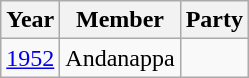<table class="wikitable sortable">
<tr>
<th>Year</th>
<th>Member</th>
<th colspan="2">Party</th>
</tr>
<tr>
<td><a href='#'>1952</a></td>
<td>Andanappa</td>
<td></td>
</tr>
</table>
